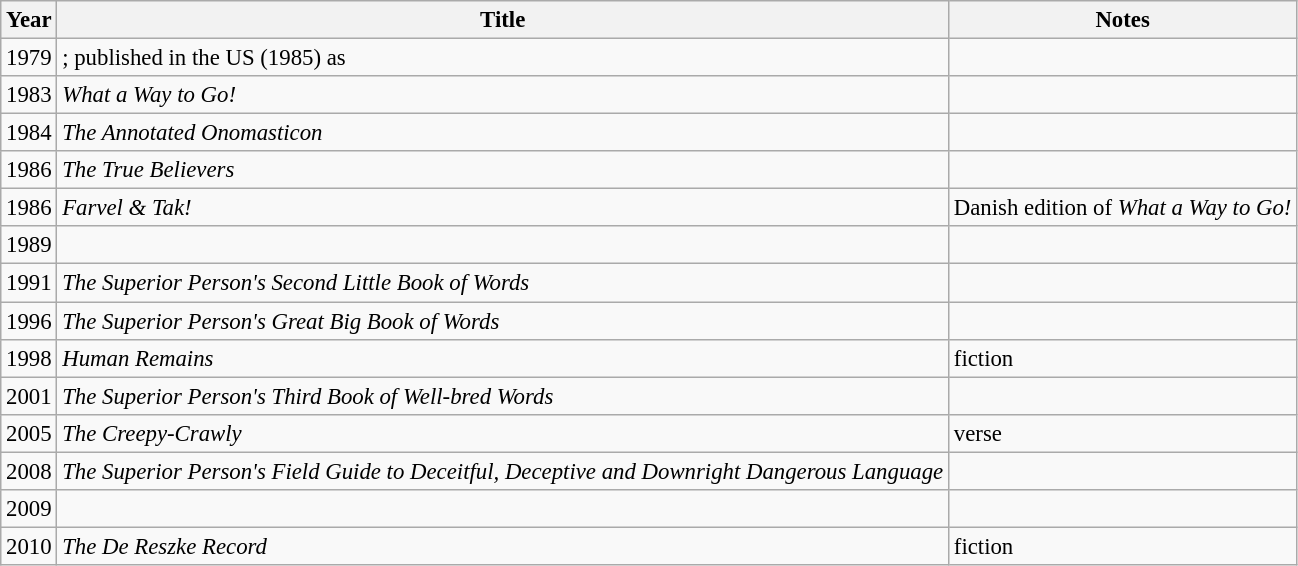<table class="wikitable" style="font-size: 95%;">
<tr>
<th>Year</th>
<th>Title</th>
<th>Notes</th>
</tr>
<tr>
<td>1979</td>
<td>; published in the US (1985) as </td>
<td></td>
</tr>
<tr>
<td>1983</td>
<td><em>What a Way to Go!</em></td>
<td></td>
</tr>
<tr>
<td>1984</td>
<td><em>The Annotated Onomasticon</em></td>
<td></td>
</tr>
<tr>
<td>1986</td>
<td><em>The True Believers</em></td>
<td></td>
</tr>
<tr>
<td>1986</td>
<td><em>Farvel & Tak!</em></td>
<td>Danish edition of <em>What a Way to Go!</em></td>
</tr>
<tr>
<td>1989</td>
<td></td>
<td></td>
</tr>
<tr>
<td>1991</td>
<td><em>The Superior Person's Second Little Book of Words</em></td>
<td></td>
</tr>
<tr>
<td>1996</td>
<td><em>The Superior Person's Great Big Book of Words</em></td>
<td></td>
</tr>
<tr>
<td>1998</td>
<td><em>Human Remains</em></td>
<td>fiction</td>
</tr>
<tr>
<td>2001</td>
<td><em>The Superior Person's Third Book of Well-bred Words</em></td>
<td></td>
</tr>
<tr>
<td>2005</td>
<td><em>The Creepy-Crawly</em></td>
<td>verse</td>
</tr>
<tr>
<td>2008</td>
<td><em>The Superior Person's Field Guide to Deceitful, Deceptive and Downright Dangerous Language</em></td>
<td></td>
</tr>
<tr>
<td>2009</td>
<td></td>
<td></td>
</tr>
<tr>
<td>2010</td>
<td><em>The De Reszke Record</em></td>
<td>fiction</td>
</tr>
</table>
